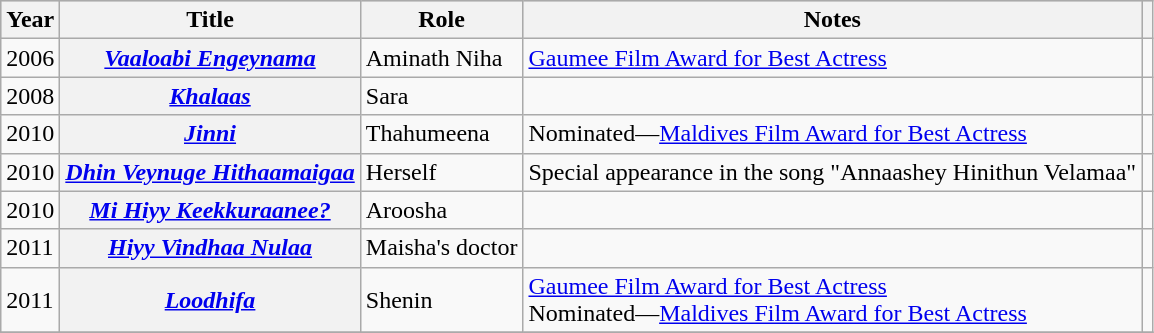<table class="wikitable sortable plainrowheaders">
<tr style="background:#ccc; text-align:center;">
<th scope="col">Year</th>
<th scope="col">Title</th>
<th scope="col">Role</th>
<th scope="col">Notes</th>
<th scope="col" class="unsortable"></th>
</tr>
<tr>
<td>2006</td>
<th scope="row"><em><a href='#'>Vaaloabi Engeynama</a></em></th>
<td>Aminath Niha</td>
<td><a href='#'>Gaumee Film Award for Best Actress</a></td>
<td style="text-align: center;"></td>
</tr>
<tr>
<td>2008</td>
<th scope="row"><em><a href='#'>Khalaas</a></em></th>
<td>Sara</td>
<td></td>
<td style="text-align: center;"></td>
</tr>
<tr>
<td>2010</td>
<th scope="row"><em><a href='#'>Jinni</a></em></th>
<td>Thahumeena</td>
<td>Nominated—<a href='#'>Maldives Film Award for Best Actress</a></td>
<td style="text-align: center;"></td>
</tr>
<tr>
<td>2010</td>
<th scope="row"><em><a href='#'>Dhin Veynuge Hithaamaigaa</a></em></th>
<td>Herself</td>
<td>Special appearance in the song "Annaashey Hinithun Velamaa"</td>
<td style="text-align: center;"></td>
</tr>
<tr>
<td>2010</td>
<th scope="row"><em><a href='#'>Mi Hiyy Keekkuraanee?</a></em></th>
<td>Aroosha</td>
<td></td>
<td style="text-align: center;"></td>
</tr>
<tr>
<td>2011</td>
<th scope="row"><em><a href='#'>Hiyy Vindhaa Nulaa</a></em></th>
<td>Maisha's doctor</td>
<td></td>
<td style="text-align: center;"></td>
</tr>
<tr>
<td>2011</td>
<th scope="row"><em><a href='#'>Loodhifa</a></em></th>
<td>Shenin</td>
<td><a href='#'>Gaumee Film Award for Best Actress</a><br>Nominated—<a href='#'>Maldives Film Award for Best Actress</a></td>
<td style="text-align: center;"><br></td>
</tr>
<tr>
</tr>
</table>
